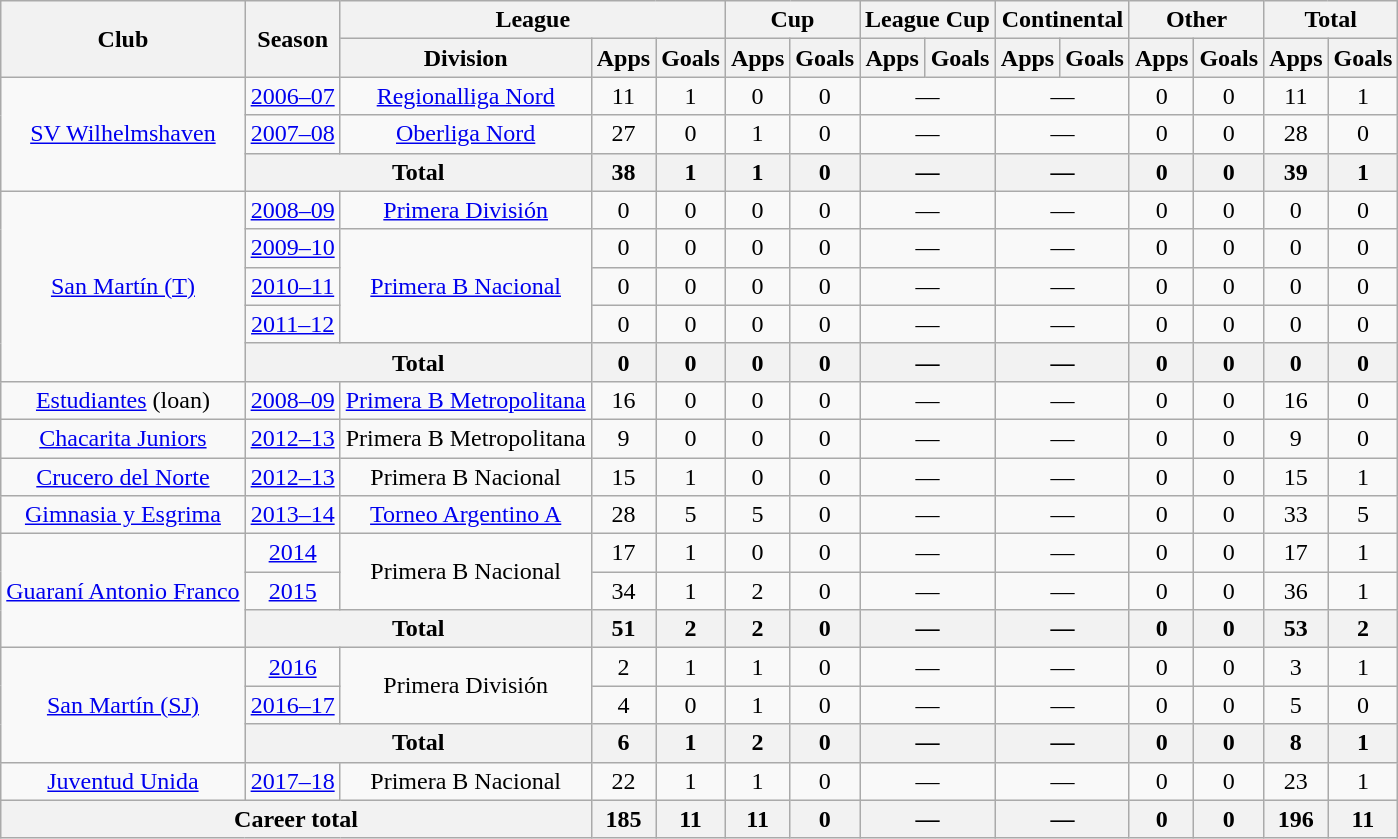<table class="wikitable" style="text-align:center">
<tr>
<th rowspan="2">Club</th>
<th rowspan="2">Season</th>
<th colspan="3">League</th>
<th colspan="2">Cup</th>
<th colspan="2">League Cup</th>
<th colspan="2">Continental</th>
<th colspan="2">Other</th>
<th colspan="2">Total</th>
</tr>
<tr>
<th>Division</th>
<th>Apps</th>
<th>Goals</th>
<th>Apps</th>
<th>Goals</th>
<th>Apps</th>
<th>Goals</th>
<th>Apps</th>
<th>Goals</th>
<th>Apps</th>
<th>Goals</th>
<th>Apps</th>
<th>Goals</th>
</tr>
<tr>
<td rowspan="3"><a href='#'>SV Wilhelmshaven</a></td>
<td><a href='#'>2006–07</a></td>
<td><a href='#'>Regionalliga Nord</a></td>
<td>11</td>
<td>1</td>
<td>0</td>
<td>0</td>
<td colspan="2">—</td>
<td colspan="2">—</td>
<td>0</td>
<td>0</td>
<td>11</td>
<td>1</td>
</tr>
<tr>
<td><a href='#'>2007–08</a></td>
<td><a href='#'>Oberliga Nord</a></td>
<td>27</td>
<td>0</td>
<td>1</td>
<td>0</td>
<td colspan="2">—</td>
<td colspan="2">—</td>
<td>0</td>
<td>0</td>
<td>28</td>
<td>0</td>
</tr>
<tr>
<th colspan="2">Total</th>
<th>38</th>
<th>1</th>
<th>1</th>
<th>0</th>
<th colspan="2">—</th>
<th colspan="2">—</th>
<th>0</th>
<th>0</th>
<th>39</th>
<th>1</th>
</tr>
<tr>
<td rowspan="5"><a href='#'>San Martín (T)</a></td>
<td><a href='#'>2008–09</a></td>
<td><a href='#'>Primera División</a></td>
<td>0</td>
<td>0</td>
<td>0</td>
<td>0</td>
<td colspan="2">—</td>
<td colspan="2">—</td>
<td>0</td>
<td>0</td>
<td>0</td>
<td>0</td>
</tr>
<tr>
<td><a href='#'>2009–10</a></td>
<td rowspan="3"><a href='#'>Primera B Nacional</a></td>
<td>0</td>
<td>0</td>
<td>0</td>
<td>0</td>
<td colspan="2">—</td>
<td colspan="2">—</td>
<td>0</td>
<td>0</td>
<td>0</td>
<td>0</td>
</tr>
<tr>
<td><a href='#'>2010–11</a></td>
<td>0</td>
<td>0</td>
<td>0</td>
<td>0</td>
<td colspan="2">—</td>
<td colspan="2">—</td>
<td>0</td>
<td>0</td>
<td>0</td>
<td>0</td>
</tr>
<tr>
<td><a href='#'>2011–12</a></td>
<td>0</td>
<td>0</td>
<td>0</td>
<td>0</td>
<td colspan="2">—</td>
<td colspan="2">—</td>
<td>0</td>
<td>0</td>
<td>0</td>
<td>0</td>
</tr>
<tr>
<th colspan="2">Total</th>
<th>0</th>
<th>0</th>
<th>0</th>
<th>0</th>
<th colspan="2">—</th>
<th colspan="2">—</th>
<th>0</th>
<th>0</th>
<th>0</th>
<th>0</th>
</tr>
<tr>
<td><a href='#'>Estudiantes</a> (loan)</td>
<td><a href='#'>2008–09</a></td>
<td><a href='#'>Primera B Metropolitana</a></td>
<td>16</td>
<td>0</td>
<td>0</td>
<td>0</td>
<td colspan="2">—</td>
<td colspan="2">—</td>
<td>0</td>
<td>0</td>
<td>16</td>
<td>0</td>
</tr>
<tr>
<td><a href='#'>Chacarita Juniors</a></td>
<td><a href='#'>2012–13</a></td>
<td>Primera B Metropolitana</td>
<td>9</td>
<td>0</td>
<td>0</td>
<td>0</td>
<td colspan="2">—</td>
<td colspan="2">—</td>
<td>0</td>
<td>0</td>
<td>9</td>
<td>0</td>
</tr>
<tr>
<td><a href='#'>Crucero del Norte</a></td>
<td><a href='#'>2012–13</a></td>
<td>Primera B Nacional</td>
<td>15</td>
<td>1</td>
<td>0</td>
<td>0</td>
<td colspan="2">—</td>
<td colspan="2">—</td>
<td>0</td>
<td>0</td>
<td>15</td>
<td>1</td>
</tr>
<tr>
<td><a href='#'>Gimnasia y Esgrima</a></td>
<td><a href='#'>2013–14</a></td>
<td><a href='#'>Torneo Argentino A</a></td>
<td>28</td>
<td>5</td>
<td>5</td>
<td>0</td>
<td colspan="2">—</td>
<td colspan="2">—</td>
<td>0</td>
<td>0</td>
<td>33</td>
<td>5</td>
</tr>
<tr>
<td rowspan="3"><a href='#'>Guaraní Antonio Franco</a></td>
<td><a href='#'>2014</a></td>
<td rowspan="2">Primera B Nacional</td>
<td>17</td>
<td>1</td>
<td>0</td>
<td>0</td>
<td colspan="2">—</td>
<td colspan="2">—</td>
<td>0</td>
<td>0</td>
<td>17</td>
<td>1</td>
</tr>
<tr>
<td><a href='#'>2015</a></td>
<td>34</td>
<td>1</td>
<td>2</td>
<td>0</td>
<td colspan="2">—</td>
<td colspan="2">—</td>
<td>0</td>
<td>0</td>
<td>36</td>
<td>1</td>
</tr>
<tr>
<th colspan="2">Total</th>
<th>51</th>
<th>2</th>
<th>2</th>
<th>0</th>
<th colspan="2">—</th>
<th colspan="2">—</th>
<th>0</th>
<th>0</th>
<th>53</th>
<th>2</th>
</tr>
<tr>
<td rowspan="3"><a href='#'>San Martín (SJ)</a></td>
<td><a href='#'>2016</a></td>
<td rowspan="2">Primera División</td>
<td>2</td>
<td>1</td>
<td>1</td>
<td>0</td>
<td colspan="2">—</td>
<td colspan="2">—</td>
<td>0</td>
<td>0</td>
<td>3</td>
<td>1</td>
</tr>
<tr>
<td><a href='#'>2016–17</a></td>
<td>4</td>
<td>0</td>
<td>1</td>
<td>0</td>
<td colspan="2">—</td>
<td colspan="2">—</td>
<td>0</td>
<td>0</td>
<td>5</td>
<td>0</td>
</tr>
<tr>
<th colspan="2">Total</th>
<th>6</th>
<th>1</th>
<th>2</th>
<th>0</th>
<th colspan="2">—</th>
<th colspan="2">—</th>
<th>0</th>
<th>0</th>
<th>8</th>
<th>1</th>
</tr>
<tr>
<td><a href='#'>Juventud Unida</a></td>
<td><a href='#'>2017–18</a></td>
<td>Primera B Nacional</td>
<td>22</td>
<td>1</td>
<td>1</td>
<td>0</td>
<td colspan="2">—</td>
<td colspan="2">—</td>
<td>0</td>
<td>0</td>
<td>23</td>
<td>1</td>
</tr>
<tr>
<th colspan="3">Career total</th>
<th>185</th>
<th>11</th>
<th>11</th>
<th>0</th>
<th colspan="2">—</th>
<th colspan="2">—</th>
<th>0</th>
<th>0</th>
<th>196</th>
<th>11</th>
</tr>
</table>
